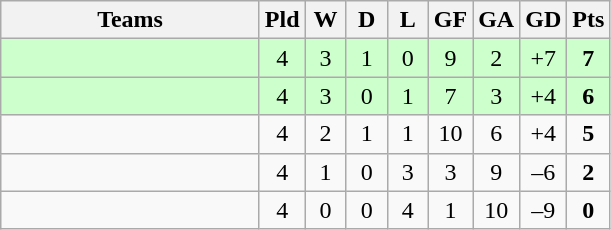<table class="wikitable" style="text-align: center;">
<tr>
<th width=165>Teams</th>
<th width=20>Pld</th>
<th width=20>W</th>
<th width=20>D</th>
<th width=20>L</th>
<th width=20>GF</th>
<th width=20>GA</th>
<th width=20>GD</th>
<th width=20>Pts</th>
</tr>
<tr align=center style="background:#ccffcc;">
<td style="text-align:left;"></td>
<td>4</td>
<td>3</td>
<td>1</td>
<td>0</td>
<td>9</td>
<td>2</td>
<td>+7</td>
<td><strong>7</strong></td>
</tr>
<tr align=center style="background:#ccffcc;">
<td style="text-align:left;"></td>
<td>4</td>
<td>3</td>
<td>0</td>
<td>1</td>
<td>7</td>
<td>3</td>
<td>+4</td>
<td><strong>6</strong></td>
</tr>
<tr align=center>
<td style="text-align:left;"></td>
<td>4</td>
<td>2</td>
<td>1</td>
<td>1</td>
<td>10</td>
<td>6</td>
<td>+4</td>
<td><strong>5</strong></td>
</tr>
<tr align=center>
<td style="text-align:left;"></td>
<td>4</td>
<td>1</td>
<td>0</td>
<td>3</td>
<td>3</td>
<td>9</td>
<td>–6</td>
<td><strong>2</strong></td>
</tr>
<tr align=center>
<td style="text-align:left;"></td>
<td>4</td>
<td>0</td>
<td>0</td>
<td>4</td>
<td>1</td>
<td>10</td>
<td>–9</td>
<td><strong>0</strong></td>
</tr>
</table>
